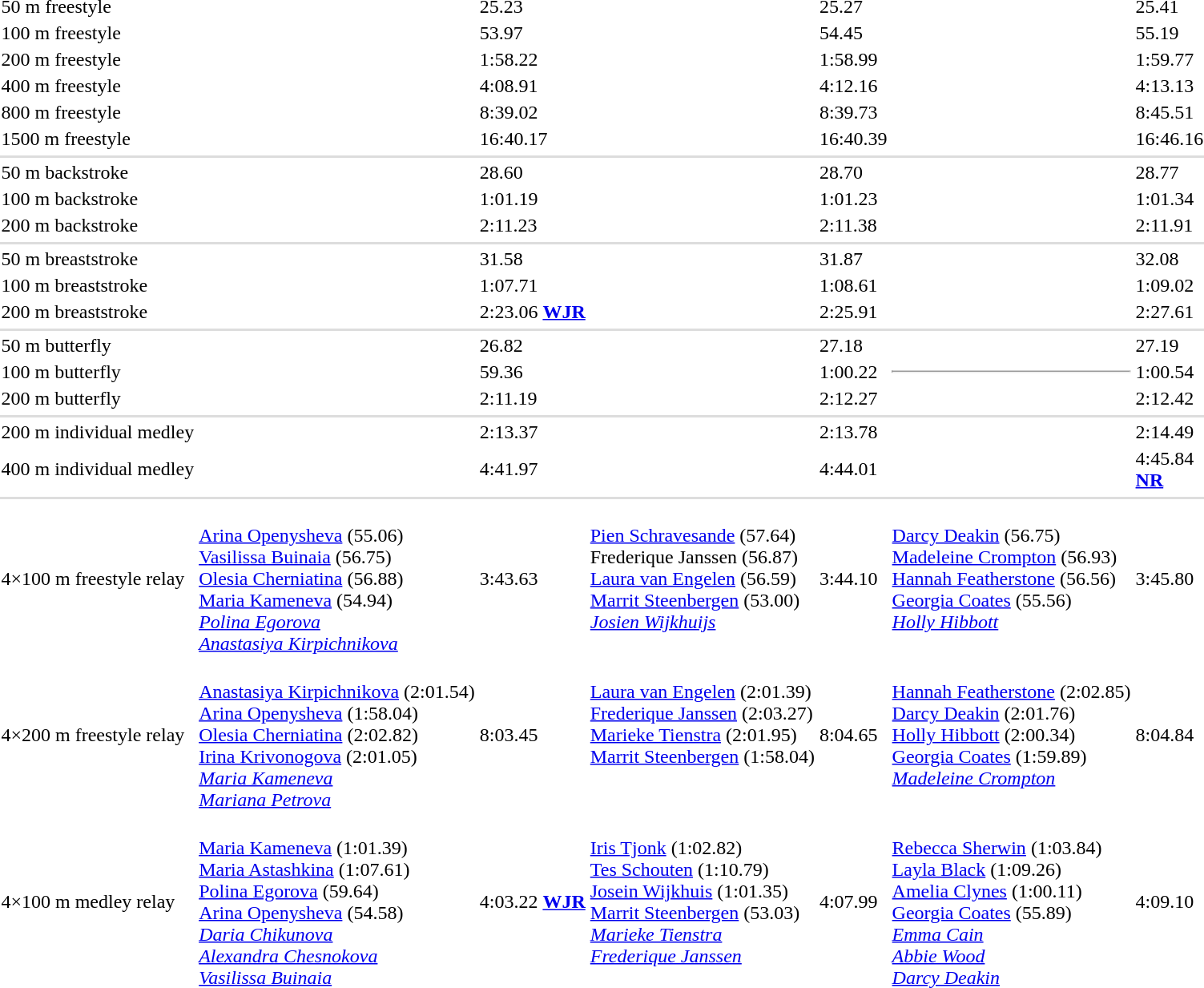<table>
<tr>
<td>50 m freestyle<br></td>
<td></td>
<td>25.23</td>
<td></td>
<td>25.27</td>
<td></td>
<td>25.41</td>
</tr>
<tr>
<td>100 m freestyle<br></td>
<td></td>
<td>53.97</td>
<td></td>
<td>54.45</td>
<td></td>
<td>55.19</td>
</tr>
<tr>
<td>200 m freestyle<br></td>
<td></td>
<td>1:58.22</td>
<td></td>
<td>1:58.99</td>
<td></td>
<td>1:59.77</td>
</tr>
<tr>
<td>400 m freestyle<br></td>
<td></td>
<td>4:08.91</td>
<td></td>
<td>4:12.16</td>
<td></td>
<td>4:13.13</td>
</tr>
<tr>
<td>800 m freestyle<br></td>
<td></td>
<td>8:39.02</td>
<td></td>
<td>8:39.73</td>
<td></td>
<td>8:45.51</td>
</tr>
<tr>
<td>1500 m freestyle<br></td>
<td></td>
<td>16:40.17</td>
<td></td>
<td>16:40.39</td>
<td></td>
<td>16:46.16</td>
</tr>
<tr>
</tr>
<tr bgcolor=#ddd>
<td colspan=7></td>
</tr>
<tr>
<td>50 m backstroke<br></td>
<td></td>
<td>28.60</td>
<td></td>
<td>28.70</td>
<td></td>
<td>28.77</td>
</tr>
<tr>
<td>100 m backstroke<br></td>
<td></td>
<td>1:01.19</td>
<td></td>
<td>1:01.23</td>
<td></td>
<td>1:01.34</td>
</tr>
<tr>
<td>200 m backstroke<br></td>
<td></td>
<td>2:11.23</td>
<td></td>
<td>2:11.38</td>
<td></td>
<td>2:11.91</td>
</tr>
<tr>
</tr>
<tr bgcolor=#ddd>
<td colspan=7></td>
</tr>
<tr>
<td>50 m breaststroke<br></td>
<td></td>
<td>31.58</td>
<td></td>
<td>31.87</td>
<td></td>
<td>32.08</td>
</tr>
<tr>
<td>100 m breaststroke<br></td>
<td></td>
<td>1:07.71</td>
<td></td>
<td>1:08.61</td>
<td></td>
<td>1:09.02</td>
</tr>
<tr>
<td>200 m breaststroke<br></td>
<td></td>
<td>2:23.06 <strong><a href='#'>WJR</a></strong></td>
<td></td>
<td>2:25.91</td>
<td></td>
<td>2:27.61</td>
</tr>
<tr>
</tr>
<tr bgcolor=#ddd>
<td colspan=7></td>
</tr>
<tr>
<td>50 m butterfly<br></td>
<td></td>
<td>26.82</td>
<td></td>
<td>27.18</td>
<td></td>
<td>27.19</td>
</tr>
<tr>
<td>100 m butterfly<br></td>
<td></td>
<td>59.36</td>
<td></td>
<td>1:00.22</td>
<td><hr></td>
<td>1:00.54</td>
</tr>
<tr>
<td>200 m butterfly<br></td>
<td></td>
<td>2:11.19</td>
<td></td>
<td>2:12.27</td>
<td></td>
<td>2:12.42</td>
</tr>
<tr>
</tr>
<tr bgcolor=#ddd>
<td colspan=7></td>
</tr>
<tr>
<td>200 m individual medley<br></td>
<td></td>
<td>2:13.37</td>
<td></td>
<td>2:13.78</td>
<td></td>
<td>2:14.49</td>
</tr>
<tr>
<td>400 m individual medley<br></td>
<td></td>
<td>4:41.97</td>
<td></td>
<td>4:44.01</td>
<td></td>
<td>4:45.84<br><strong><a href='#'>NR</a></strong></td>
</tr>
<tr>
</tr>
<tr bgcolor=#ddd>
<td colspan=7></td>
</tr>
<tr>
<td>4×100 m freestyle relay<br></td>
<td valign=top><br><a href='#'>Arina Openysheva</a> (55.06)<br><a href='#'>Vasilissa Buinaia</a> (56.75)<br><a href='#'>Olesia Cherniatina</a> (56.88)<br><a href='#'>Maria Kameneva</a> (54.94)<br><em><a href='#'>Polina Egorova</a><br><a href='#'>Anastasiya Kirpichnikova</a></em></td>
<td>3:43.63</td>
<td valign=top><br><a href='#'>Pien Schravesande</a> (57.64)<br>Frederique Janssen (56.87)<br><a href='#'>Laura van Engelen</a> (56.59)<br><a href='#'>Marrit Steenbergen</a> (53.00)<br><em><a href='#'>Josien Wijkhuijs</a></em></td>
<td>3:44.10</td>
<td valign=top><br><a href='#'>Darcy Deakin</a> (56.75)<br><a href='#'>Madeleine Crompton</a> (56.93)<br><a href='#'>Hannah Featherstone</a> (56.56)<br><a href='#'>Georgia Coates</a> (55.56)<br><em><a href='#'>Holly Hibbott</a></em></td>
<td>3:45.80</td>
</tr>
<tr>
<td>4×200 m freestyle relay<br></td>
<td valign=top><br><a href='#'>Anastasiya Kirpichnikova</a> (2:01.54)<br><a href='#'>Arina Openysheva</a> (1:58.04)<br><a href='#'>Olesia Cherniatina</a> (2:02.82)<br><a href='#'>Irina Krivonogova</a> (2:01.05)<br><em><a href='#'>Maria Kameneva</a><br><a href='#'>Mariana Petrova</a></em></td>
<td>8:03.45</td>
<td valign=top><br><a href='#'>Laura van Engelen</a> (2:01.39)<br><a href='#'>Frederique Janssen</a> (2:03.27)<br><a href='#'>Marieke Tienstra</a> (2:01.95)<br><a href='#'>Marrit Steenbergen</a> (1:58.04)</td>
<td>8:04.65</td>
<td valign=top><br><a href='#'>Hannah Featherstone</a> (2:02.85)<br><a href='#'>Darcy Deakin</a> (2:01.76)<br><a href='#'>Holly Hibbott</a> (2:00.34)<br><a href='#'>Georgia Coates</a> (1:59.89)<br><em><a href='#'>Madeleine Crompton</a></em></td>
<td>8:04.84</td>
</tr>
<tr>
<td>4×100 m medley relay<br></td>
<td valign=top><br><a href='#'>Maria Kameneva</a> (1:01.39)<br><a href='#'>Maria Astashkina</a> (1:07.61)<br><a href='#'>Polina Egorova</a> (59.64)<br><a href='#'>Arina Openysheva</a> (54.58)<br><em><a href='#'>Daria Chikunova</a><br><a href='#'>Alexandra Chesnokova</a><br><a href='#'>Vasilissa Buinaia</a></em></td>
<td>4:03.22 <strong><a href='#'>WJR</a></strong></td>
<td valign=top><br><a href='#'>Iris Tjonk</a> (1:02.82)<br><a href='#'>Tes Schouten</a> (1:10.79)<br><a href='#'>Josein Wijkhuis</a> (1:01.35)<br><a href='#'>Marrit Steenbergen</a> (53.03)<br><em><a href='#'>Marieke Tienstra</a><br><a href='#'>Frederique Janssen</a></em></td>
<td>4:07.99</td>
<td valign=top><br><a href='#'>Rebecca Sherwin</a> (1:03.84)<br><a href='#'>Layla Black</a> (1:09.26)<br><a href='#'>Amelia Clynes</a> (1:00.11)<br><a href='#'>Georgia Coates</a> (55.89)<br><em><a href='#'>Emma Cain</a><br><a href='#'>Abbie Wood</a><br><a href='#'>Darcy Deakin</a></em></td>
<td>4:09.10</td>
</tr>
</table>
